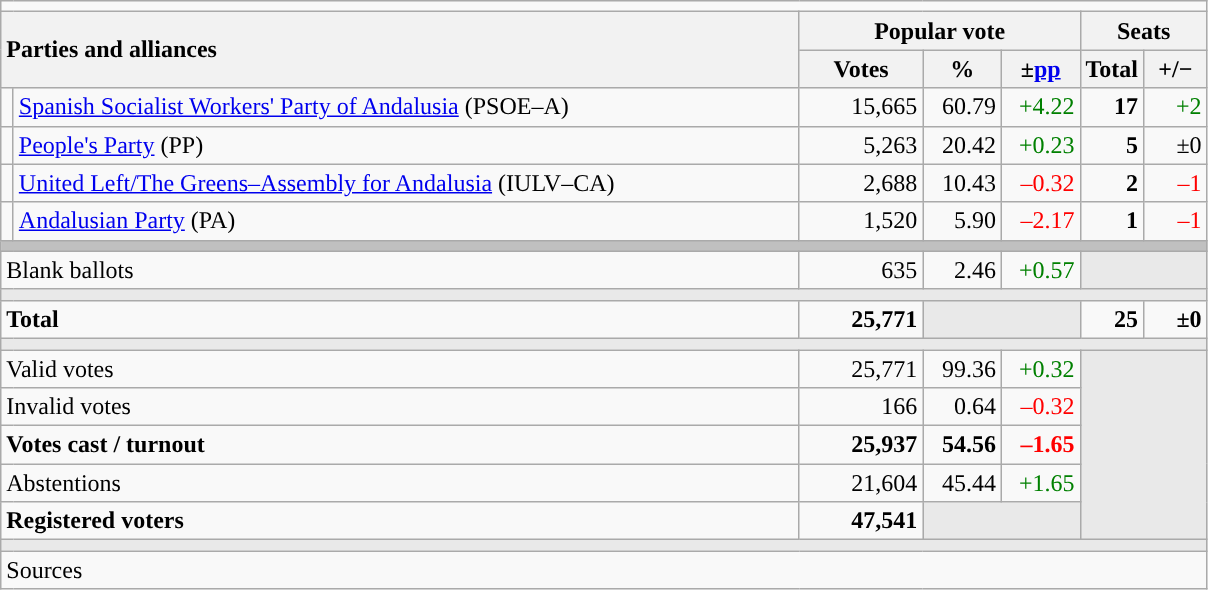<table class="wikitable" style="text-align:right;">
<tr>
<td colspan="7"></td>
</tr>
<tr>
<th style="text-align:left;" rowspan="2" colspan="2" width="525">Parties and alliances</th>
<th colspan="3">Popular vote</th>
<th colspan="2">Seats</th>
</tr>
<tr>
<th width="75">Votes</th>
<th width="45">%</th>
<th width="45">±<a href='#'>pp</a></th>
<th width="35">Total</th>
<th width="35">+/−</th>
</tr>
<tr>
<td width="1" style="color:inherit;background:"></td>
<td align="left"><a href='#'>Spanish Socialist Workers' Party of Andalusia</a> (PSOE–A)</td>
<td>15,665</td>
<td>60.79</td>
<td style="color:green;">+4.22</td>
<td><strong>17</strong></td>
<td style="color:green;">+2</td>
</tr>
<tr>
<td style="color:inherit;background:"></td>
<td align="left"><a href='#'>People's Party</a> (PP)</td>
<td>5,263</td>
<td>20.42</td>
<td style="color:green;">+0.23</td>
<td><strong>5</strong></td>
<td>±0</td>
</tr>
<tr>
<td style="color:inherit;background:"></td>
<td align="left"><a href='#'>United Left/The Greens–Assembly for Andalusia</a> (IULV–CA)</td>
<td>2,688</td>
<td>10.43</td>
<td style="color:red;">–0.32</td>
<td><strong>2</strong></td>
<td style="color:red;">–1</td>
</tr>
<tr>
<td style="color:inherit;background:"></td>
<td align="left"><a href='#'>Andalusian Party</a> (PA)</td>
<td>1,520</td>
<td>5.90</td>
<td style="color:red;">–2.17</td>
<td><strong>1</strong></td>
<td style="color:red;">–1</td>
</tr>
<tr>
<td colspan="7" bgcolor="#C0C0C0"></td>
</tr>
<tr>
<td align="left" colspan="2">Blank ballots</td>
<td>635</td>
<td>2.46</td>
<td style="color:green;">+0.57</td>
<td bgcolor="#E9E9E9" colspan="2"></td>
</tr>
<tr>
<td colspan="7" bgcolor="#E9E9E9"></td>
</tr>
<tr style="font-weight:bold;">
<td align="left" colspan="2">Total</td>
<td>25,771</td>
<td bgcolor="#E9E9E9" colspan="2"></td>
<td>25</td>
<td>±0</td>
</tr>
<tr>
<td colspan="7" bgcolor="#E9E9E9"></td>
</tr>
<tr>
<td align="left" colspan="2">Valid votes</td>
<td>25,771</td>
<td>99.36</td>
<td style="color:green;">+0.32</td>
<td bgcolor="#E9E9E9" colspan="2" rowspan="5"></td>
</tr>
<tr>
<td align="left" colspan="2">Invalid votes</td>
<td>166</td>
<td>0.64</td>
<td style="color:red;">–0.32</td>
</tr>
<tr style="font-weight:bold;">
<td align="left" colspan="2">Votes cast / turnout</td>
<td>25,937</td>
<td>54.56</td>
<td style="color:red;">–1.65</td>
</tr>
<tr>
<td align="left" colspan="2">Abstentions</td>
<td>21,604</td>
<td>45.44</td>
<td style="color:green;">+1.65</td>
</tr>
<tr style="font-weight:bold;">
<td align="left" colspan="2">Registered voters</td>
<td>47,541</td>
<td bgcolor="#E9E9E9" colspan="2"></td>
</tr>
<tr>
<td colspan="7" bgcolor="#E9E9E9"></td>
</tr>
<tr>
<td align="left" colspan="7">Sources</td>
</tr>
</table>
